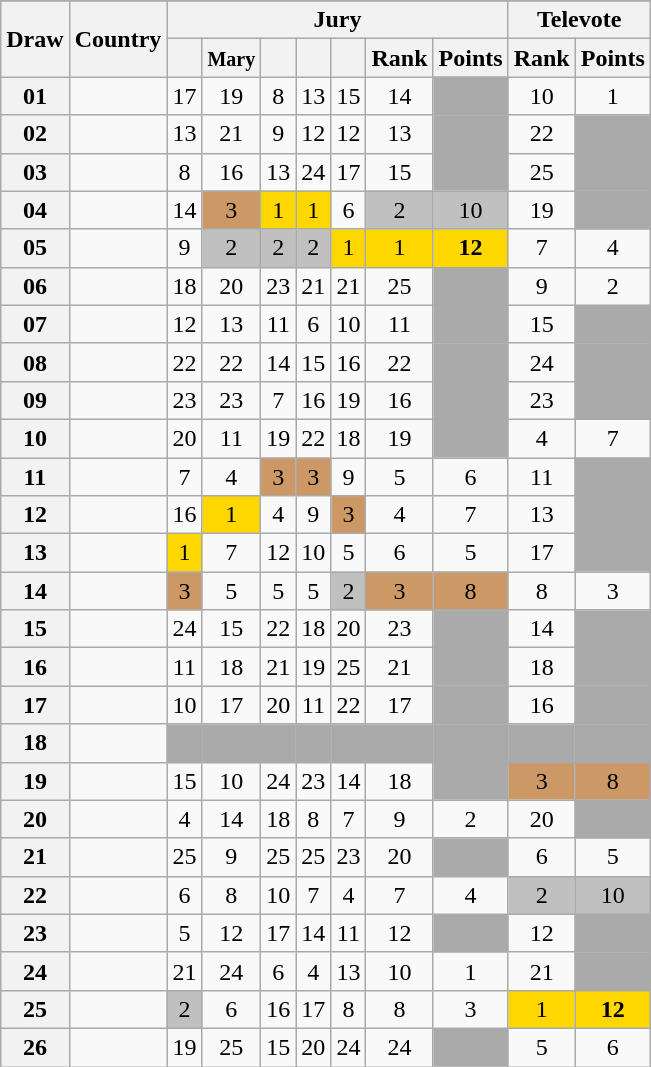<table class="sortable wikitable collapsible plainrowheaders" style="text-align:center;">
<tr>
</tr>
<tr>
<th scope="col" rowspan="2">Draw</th>
<th scope="col" rowspan="2">Country</th>
<th scope="col" colspan="7">Jury</th>
<th scope="col" colspan="2">Televote</th>
</tr>
<tr>
<th scope="col"><small></small></th>
<th scope="col"><small>Mary</small></th>
<th scope="col"><small></small></th>
<th scope="col"><small></small></th>
<th scope="col"><small></small></th>
<th scope="col">Rank</th>
<th scope="col">Points</th>
<th scope="col">Rank</th>
<th scope="col">Points</th>
</tr>
<tr>
<th scope="row" style="text-align:center;">01</th>
<td style="text-align:left;"></td>
<td>17</td>
<td>19</td>
<td>8</td>
<td>13</td>
<td>15</td>
<td>14</td>
<td style="background:#AAAAAA;"></td>
<td>10</td>
<td>1</td>
</tr>
<tr>
<th scope="row" style="text-align:center;">02</th>
<td style="text-align:left;"></td>
<td>13</td>
<td>21</td>
<td>9</td>
<td>12</td>
<td>12</td>
<td>13</td>
<td style="background:#AAAAAA;"></td>
<td>22</td>
<td style="background:#AAAAAA;"></td>
</tr>
<tr>
<th scope="row" style="text-align:center;">03</th>
<td style="text-align:left;"></td>
<td>8</td>
<td>16</td>
<td>13</td>
<td>24</td>
<td>17</td>
<td>15</td>
<td style="background:#AAAAAA;"></td>
<td>25</td>
<td style="background:#AAAAAA;"></td>
</tr>
<tr>
<th scope="row" style="text-align:center;">04</th>
<td style="text-align:left;"></td>
<td>14</td>
<td style="background:#CC9966;">3</td>
<td style="background:gold;">1</td>
<td style="background:gold;">1</td>
<td>6</td>
<td style="background:silver;">2</td>
<td style="background:silver;">10</td>
<td>19</td>
<td style="background:#AAAAAA;"></td>
</tr>
<tr>
<th scope="row" style="text-align:center;">05</th>
<td style="text-align:left;"></td>
<td>9</td>
<td style="background:silver;">2</td>
<td style="background:silver;">2</td>
<td style="background:silver;">2</td>
<td style="background:gold;">1</td>
<td style="background:gold;">1</td>
<td style="background:gold;"><strong>12</strong></td>
<td>7</td>
<td>4</td>
</tr>
<tr>
<th scope="row" style="text-align:center;">06</th>
<td style="text-align:left;"></td>
<td>18</td>
<td>20</td>
<td>23</td>
<td>21</td>
<td>21</td>
<td>25</td>
<td style="background:#AAAAAA;"></td>
<td>9</td>
<td>2</td>
</tr>
<tr>
<th scope="row" style="text-align:center;">07</th>
<td style="text-align:left;"></td>
<td>12</td>
<td>13</td>
<td>11</td>
<td>6</td>
<td>10</td>
<td>11</td>
<td style="background:#AAAAAA;"></td>
<td>15</td>
<td style="background:#AAAAAA;"></td>
</tr>
<tr>
<th scope="row" style="text-align:center;">08</th>
<td style="text-align:left;"></td>
<td>22</td>
<td>22</td>
<td>14</td>
<td>15</td>
<td>16</td>
<td>22</td>
<td style="background:#AAAAAA;"></td>
<td>24</td>
<td style="background:#AAAAAA;"></td>
</tr>
<tr>
<th scope="row" style="text-align:center;">09</th>
<td style="text-align:left;"></td>
<td>23</td>
<td>23</td>
<td>7</td>
<td>16</td>
<td>19</td>
<td>16</td>
<td style="background:#AAAAAA;"></td>
<td>23</td>
<td style="background:#AAAAAA;"></td>
</tr>
<tr>
<th scope="row" style="text-align:center;">10</th>
<td style="text-align:left;"></td>
<td>20</td>
<td>11</td>
<td>19</td>
<td>22</td>
<td>18</td>
<td>19</td>
<td style="background:#AAAAAA;"></td>
<td>4</td>
<td>7</td>
</tr>
<tr>
<th scope="row" style="text-align:center;">11</th>
<td style="text-align:left;"></td>
<td>7</td>
<td>4</td>
<td style="background:#CC9966;">3</td>
<td style="background:#CC9966;">3</td>
<td>9</td>
<td>5</td>
<td>6</td>
<td>11</td>
<td style="background:#AAAAAA;"></td>
</tr>
<tr>
<th scope="row" style="text-align:center;">12</th>
<td style="text-align:left;"></td>
<td>16</td>
<td style="background:gold;">1</td>
<td>4</td>
<td>9</td>
<td style="background:#CC9966;">3</td>
<td>4</td>
<td>7</td>
<td>13</td>
<td style="background:#AAAAAA;"></td>
</tr>
<tr>
<th scope="row" style="text-align:center;">13</th>
<td style="text-align:left;"></td>
<td style="background:gold;">1</td>
<td>7</td>
<td>12</td>
<td>10</td>
<td>5</td>
<td>6</td>
<td>5</td>
<td>17</td>
<td style="background:#AAAAAA;"></td>
</tr>
<tr>
<th scope="row" style="text-align:center;">14</th>
<td style="text-align:left;"></td>
<td style="background:#CC9966;">3</td>
<td>5</td>
<td>5</td>
<td>5</td>
<td style="background:silver;">2</td>
<td style="background:#CC9966;">3</td>
<td style="background:#CC9966;">8</td>
<td>8</td>
<td>3</td>
</tr>
<tr>
<th scope="row" style="text-align:center;">15</th>
<td style="text-align:left;"></td>
<td>24</td>
<td>15</td>
<td>22</td>
<td>18</td>
<td>20</td>
<td>23</td>
<td style="background:#AAAAAA;"></td>
<td>14</td>
<td style="background:#AAAAAA;"></td>
</tr>
<tr>
<th scope="row" style="text-align:center;">16</th>
<td style="text-align:left;"></td>
<td>11</td>
<td>18</td>
<td>21</td>
<td>19</td>
<td>25</td>
<td>21</td>
<td style="background:#AAAAAA;"></td>
<td>18</td>
<td style="background:#AAAAAA;"></td>
</tr>
<tr>
<th scope="row" style="text-align:center;">17</th>
<td style="text-align:left;"></td>
<td>10</td>
<td>17</td>
<td>20</td>
<td>11</td>
<td>22</td>
<td>17</td>
<td style="background:#AAAAAA;"></td>
<td>16</td>
<td style="background:#AAAAAA;"></td>
</tr>
<tr class="sortbottom">
<th scope="row" style="text-align:center;">18</th>
<td style="text-align:left;"></td>
<td style="background:#AAAAAA;"></td>
<td style="background:#AAAAAA;"></td>
<td style="background:#AAAAAA;"></td>
<td style="background:#AAAAAA;"></td>
<td style="background:#AAAAAA;"></td>
<td style="background:#AAAAAA;"></td>
<td style="background:#AAAAAA;"></td>
<td style="background:#AAAAAA;"></td>
<td style="background:#AAAAAA;"></td>
</tr>
<tr>
<th scope="row" style="text-align:center;">19</th>
<td style="text-align:left;"></td>
<td>15</td>
<td>10</td>
<td>24</td>
<td>23</td>
<td>14</td>
<td>18</td>
<td style="background:#AAAAAA;"></td>
<td style="background:#CC9966;">3</td>
<td style="background:#CC9966;">8</td>
</tr>
<tr>
<th scope="row" style="text-align:center;">20</th>
<td style="text-align:left;"></td>
<td>4</td>
<td>14</td>
<td>18</td>
<td>8</td>
<td>7</td>
<td>9</td>
<td>2</td>
<td>20</td>
<td style="background:#AAAAAA;"></td>
</tr>
<tr>
<th scope="row" style="text-align:center;">21</th>
<td style="text-align:left;"></td>
<td>25</td>
<td>9</td>
<td>25</td>
<td>25</td>
<td>23</td>
<td>20</td>
<td style="background:#AAAAAA;"></td>
<td>6</td>
<td>5</td>
</tr>
<tr>
<th scope="row" style="text-align:center;">22</th>
<td style="text-align:left;"></td>
<td>6</td>
<td>8</td>
<td>10</td>
<td>7</td>
<td>4</td>
<td>7</td>
<td>4</td>
<td style="background:silver;">2</td>
<td style="background:silver;">10</td>
</tr>
<tr>
<th scope="row" style="text-align:center;">23</th>
<td style="text-align:left;"></td>
<td>5</td>
<td>12</td>
<td>17</td>
<td>14</td>
<td>11</td>
<td>12</td>
<td style="background:#AAAAAA;"></td>
<td>12</td>
<td style="background:#AAAAAA;"></td>
</tr>
<tr>
<th scope="row" style="text-align:center;">24</th>
<td style="text-align:left;"></td>
<td>21</td>
<td>24</td>
<td>6</td>
<td>4</td>
<td>13</td>
<td>10</td>
<td>1</td>
<td>21</td>
<td style="background:#AAAAAA;"></td>
</tr>
<tr>
<th scope="row" style="text-align:center;">25</th>
<td style="text-align:left;"></td>
<td style="background:silver;">2</td>
<td>6</td>
<td>16</td>
<td>17</td>
<td>8</td>
<td>8</td>
<td>3</td>
<td style="background:gold;">1</td>
<td style="background:gold;"><strong>12</strong></td>
</tr>
<tr>
<th scope="row" style="text-align:center;">26</th>
<td style="text-align:left;"></td>
<td>19</td>
<td>25</td>
<td>15</td>
<td>20</td>
<td>24</td>
<td>24</td>
<td style="background:#AAAAAA;"></td>
<td>5</td>
<td>6</td>
</tr>
</table>
